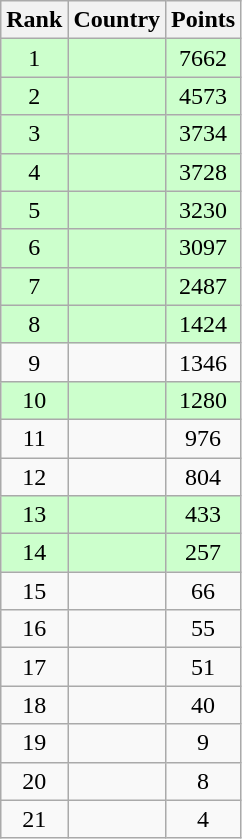<table class="wikitable sortable" style="text-align:center">
<tr>
<th>Rank</th>
<th>Country</th>
<th>Points</th>
</tr>
<tr style="background:#cfc;">
<td>1</td>
<td align=left></td>
<td>7662</td>
</tr>
<tr style="background:#cfc;">
<td>2</td>
<td align=left></td>
<td>4573</td>
</tr>
<tr style="background:#cfc;">
<td>3</td>
<td align=left></td>
<td>3734</td>
</tr>
<tr style="background:#cfc;">
<td>4</td>
<td align=left></td>
<td>3728</td>
</tr>
<tr style="background:#cfc;">
<td>5</td>
<td align=left></td>
<td>3230</td>
</tr>
<tr style="background:#cfc;">
<td>6</td>
<td align=left></td>
<td>3097</td>
</tr>
<tr style="background:#cfc;">
<td>7</td>
<td align=left></td>
<td>2487</td>
</tr>
<tr style="background:#cfc;">
<td>8</td>
<td align=left></td>
<td>1424</td>
</tr>
<tr>
<td>9</td>
<td align=left></td>
<td>1346</td>
</tr>
<tr style="background:#cfc;">
<td>10</td>
<td align=left></td>
<td>1280</td>
</tr>
<tr>
<td>11</td>
<td align=left></td>
<td>976</td>
</tr>
<tr>
<td>12</td>
<td align=left></td>
<td>804</td>
</tr>
<tr style="background:#cfc;">
<td>13</td>
<td align=left></td>
<td>433</td>
</tr>
<tr style="background:#cfc;">
<td>14</td>
<td align=left></td>
<td>257</td>
</tr>
<tr>
<td>15</td>
<td align=left></td>
<td>66</td>
</tr>
<tr>
<td>16</td>
<td align=left></td>
<td>55</td>
</tr>
<tr>
<td>17</td>
<td align=left></td>
<td>51</td>
</tr>
<tr>
<td>18</td>
<td align=left></td>
<td>40</td>
</tr>
<tr>
<td>19</td>
<td align=left></td>
<td>9</td>
</tr>
<tr>
<td>20</td>
<td align=left></td>
<td>8</td>
</tr>
<tr>
<td>21</td>
<td align=left></td>
<td>4</td>
</tr>
</table>
